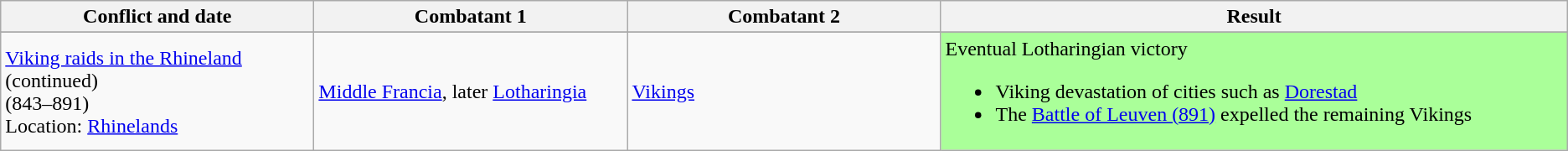<table class="wikitable sortable">
<tr>
<th width="20%">Conflict and date</th>
<th width="20%">Combatant 1</th>
<th width="20%">Combatant 2</th>
<th width="40%">Result</th>
</tr>
<tr>
</tr>
<tr>
<td><a href='#'>Viking raids in the Rhineland</a> (continued)<br>(843–891)<br>Location: <a href='#'>Rhinelands</a></td>
<td><a href='#'>Middle Francia</a>, later <a href='#'>Lotharingia</a></td>
<td><a href='#'>Vikings</a></td>
<td bgcolor="#AF9">Eventual Lotharingian victory<br><ul><li>Viking devastation of cities such as <a href='#'>Dorestad</a></li><li>The <a href='#'>Battle of Leuven (891)</a> expelled the remaining Vikings</li></ul></td>
</tr>
</table>
